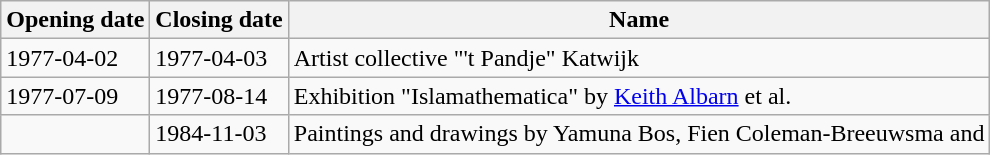<table class="wikitable sortable mw-collapsible autocollapse">
<tr>
<th scope="col">Opening date</th>
<th scope="col">Closing date</th>
<th class="unsortable">Name</th>
</tr>
<tr>
<td>1977-04-02</td>
<td>1977-04-03</td>
<td>Artist collective "'t Pandje" Katwijk</td>
</tr>
<tr>
<td>1977-07-09</td>
<td>1977-08-14</td>
<td>Exhibition "Islamathematica" by <a href='#'>Keith Albarn</a> et al.</td>
</tr>
<tr>
<td></td>
<td>1984-11-03</td>
<td>Paintings and drawings by Yamuna Bos, Fien Coleman-Breeuwsma and </td>
</tr>
</table>
